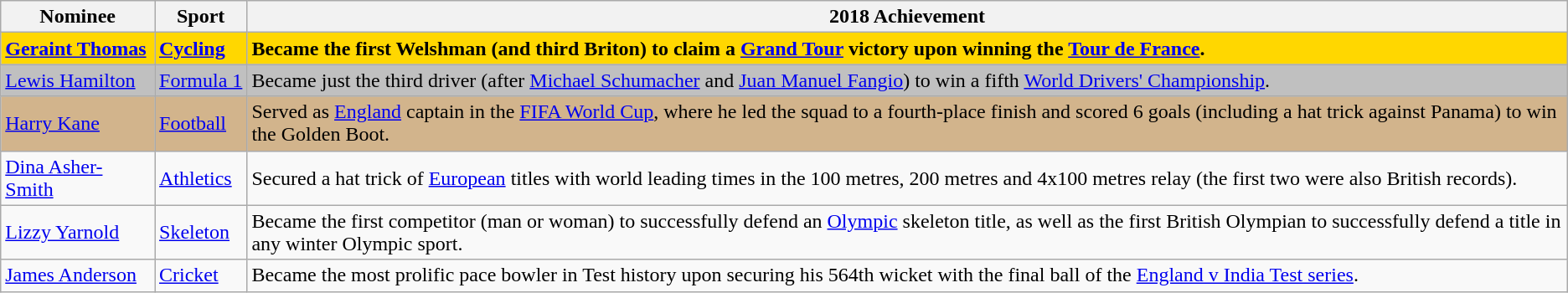<table class="wikitable">
<tr>
<th>Nominee</th>
<th>Sport</th>
<th>2018 Achievement</th>
</tr>
<tr style="font-weight:bold; background:gold;">
<td nowrap><a href='#'>Geraint Thomas</a></td>
<td><a href='#'>Cycling</a></td>
<td>Became the first Welshman (and third Briton) to claim a <a href='#'>Grand Tour</a> victory upon winning the <a href='#'>Tour de France</a>.</td>
</tr>
<tr style="background:silver;">
<td><a href='#'>Lewis Hamilton</a></td>
<td nowrap><a href='#'>Formula 1</a></td>
<td>Became just the third driver (after <a href='#'>Michael Schumacher</a> and <a href='#'>Juan Manuel Fangio</a>) to win a fifth <a href='#'>World Drivers' Championship</a>.</td>
</tr>
<tr style="background:tan;">
<td><a href='#'>Harry Kane</a></td>
<td><a href='#'>Football</a></td>
<td>Served as <a href='#'>England</a> captain in the <a href='#'>FIFA World Cup</a>, where he led the squad to a fourth-place finish and scored 6 goals (including a hat trick against Panama) to win the Golden Boot.</td>
</tr>
<tr>
<td><a href='#'>Dina Asher-Smith</a></td>
<td><a href='#'>Athletics</a></td>
<td>Secured a hat trick of <a href='#'>European</a> titles with world leading times in the 100 metres, 200 metres and 4x100 metres relay (the first two were also British records).</td>
</tr>
<tr>
<td><a href='#'>Lizzy Yarnold</a></td>
<td><a href='#'>Skeleton</a></td>
<td>Became the first competitor (man or woman) to successfully defend an <a href='#'>Olympic</a> skeleton title, as well as the first British Olympian to successfully defend a title in any winter Olympic sport.</td>
</tr>
<tr>
<td><a href='#'>James Anderson</a></td>
<td><a href='#'>Cricket</a></td>
<td>Became the most prolific pace bowler in Test history upon securing his 564th wicket with the final ball of the <a href='#'>England v India Test series</a>.</td>
</tr>
</table>
